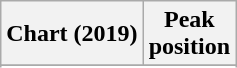<table class="wikitable sortable plainrowheaders" style="text-align:center">
<tr>
<th scope="col">Chart (2019)</th>
<th scope="col">Peak<br>position</th>
</tr>
<tr>
</tr>
<tr>
</tr>
<tr>
</tr>
</table>
